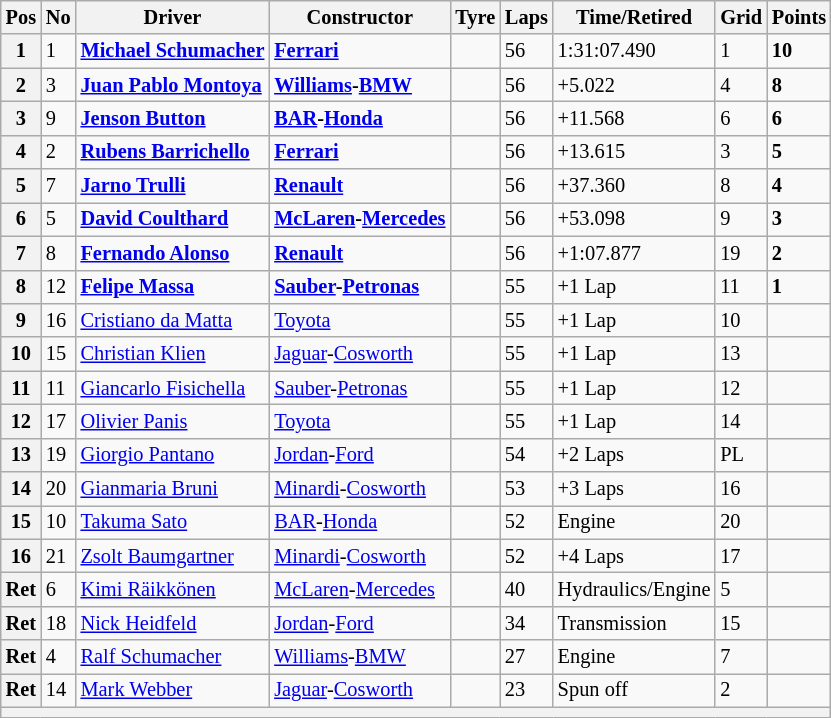<table class="wikitable" style="font-size: 85%;">
<tr>
<th>Pos</th>
<th>No</th>
<th>Driver</th>
<th>Constructor</th>
<th>Tyre</th>
<th>Laps</th>
<th>Time/Retired</th>
<th>Grid</th>
<th>Points</th>
</tr>
<tr>
<th>1</th>
<td>1</td>
<td> <strong><a href='#'>Michael Schumacher</a></strong></td>
<td><strong><a href='#'>Ferrari</a></strong></td>
<td></td>
<td>56</td>
<td>1:31:07.490</td>
<td>1</td>
<td><strong>10</strong></td>
</tr>
<tr>
<th>2</th>
<td>3</td>
<td> <strong><a href='#'>Juan Pablo Montoya</a></strong></td>
<td><strong><a href='#'>Williams</a>-<a href='#'>BMW</a></strong></td>
<td></td>
<td>56</td>
<td>+5.022</td>
<td>4</td>
<td><strong>8</strong></td>
</tr>
<tr>
<th>3</th>
<td>9</td>
<td> <strong><a href='#'>Jenson Button</a></strong></td>
<td><strong><a href='#'>BAR</a>-<a href='#'>Honda</a></strong></td>
<td></td>
<td>56</td>
<td>+11.568</td>
<td>6</td>
<td><strong>6</strong></td>
</tr>
<tr>
<th>4</th>
<td>2</td>
<td> <strong><a href='#'>Rubens Barrichello</a></strong></td>
<td><strong><a href='#'>Ferrari</a></strong></td>
<td></td>
<td>56</td>
<td>+13.615</td>
<td>3</td>
<td><strong>5</strong></td>
</tr>
<tr>
<th>5</th>
<td>7</td>
<td> <strong><a href='#'>Jarno Trulli</a></strong></td>
<td><strong><a href='#'>Renault</a></strong></td>
<td></td>
<td>56</td>
<td>+37.360</td>
<td>8</td>
<td><strong>4</strong></td>
</tr>
<tr>
<th>6</th>
<td>5</td>
<td> <strong><a href='#'>David Coulthard</a></strong></td>
<td><strong><a href='#'>McLaren</a>-<a href='#'>Mercedes</a></strong></td>
<td></td>
<td>56</td>
<td>+53.098</td>
<td>9</td>
<td><strong>3</strong></td>
</tr>
<tr>
<th>7</th>
<td>8</td>
<td> <strong><a href='#'>Fernando Alonso</a></strong></td>
<td><strong><a href='#'>Renault</a></strong></td>
<td></td>
<td>56</td>
<td>+1:07.877</td>
<td>19</td>
<td><strong>2</strong></td>
</tr>
<tr>
<th>8</th>
<td>12</td>
<td> <strong><a href='#'>Felipe Massa</a></strong></td>
<td><strong><a href='#'>Sauber</a>-<a href='#'>Petronas</a></strong></td>
<td></td>
<td>55</td>
<td>+1 Lap</td>
<td>11</td>
<td><strong>1</strong></td>
</tr>
<tr>
<th>9</th>
<td>16</td>
<td> <a href='#'>Cristiano da Matta</a></td>
<td><a href='#'>Toyota</a></td>
<td></td>
<td>55</td>
<td>+1 Lap</td>
<td>10</td>
<td> </td>
</tr>
<tr>
<th>10</th>
<td>15</td>
<td> <a href='#'>Christian Klien</a></td>
<td><a href='#'>Jaguar</a>-<a href='#'>Cosworth</a></td>
<td></td>
<td>55</td>
<td>+1 Lap</td>
<td>13</td>
<td> </td>
</tr>
<tr>
<th>11</th>
<td>11</td>
<td> <a href='#'>Giancarlo Fisichella</a></td>
<td><a href='#'>Sauber</a>-<a href='#'>Petronas</a></td>
<td></td>
<td>55</td>
<td>+1 Lap</td>
<td>12</td>
<td> </td>
</tr>
<tr>
<th>12</th>
<td>17</td>
<td> <a href='#'>Olivier Panis</a></td>
<td><a href='#'>Toyota</a></td>
<td></td>
<td>55</td>
<td>+1 Lap</td>
<td>14</td>
<td> </td>
</tr>
<tr>
<th>13</th>
<td>19</td>
<td> <a href='#'>Giorgio Pantano</a></td>
<td><a href='#'>Jordan</a>-<a href='#'>Ford</a></td>
<td></td>
<td>54</td>
<td>+2 Laps</td>
<td>PL</td>
<td> </td>
</tr>
<tr>
<th>14</th>
<td>20</td>
<td> <a href='#'>Gianmaria Bruni</a></td>
<td><a href='#'>Minardi</a>-<a href='#'>Cosworth</a></td>
<td></td>
<td>53</td>
<td>+3 Laps</td>
<td>16</td>
<td> </td>
</tr>
<tr>
<th>15</th>
<td>10</td>
<td> <a href='#'>Takuma Sato</a></td>
<td><a href='#'>BAR</a>-<a href='#'>Honda</a></td>
<td></td>
<td>52</td>
<td>Engine</td>
<td>20</td>
<td> </td>
</tr>
<tr>
<th>16</th>
<td>21</td>
<td> <a href='#'>Zsolt Baumgartner</a></td>
<td><a href='#'>Minardi</a>-<a href='#'>Cosworth</a></td>
<td></td>
<td>52</td>
<td>+4 Laps</td>
<td>17</td>
<td> </td>
</tr>
<tr>
<th>Ret</th>
<td>6</td>
<td> <a href='#'>Kimi Räikkönen</a></td>
<td><a href='#'>McLaren</a>-<a href='#'>Mercedes</a></td>
<td></td>
<td>40</td>
<td>Hydraulics/Engine</td>
<td>5</td>
<td> </td>
</tr>
<tr>
<th>Ret</th>
<td>18</td>
<td> <a href='#'>Nick Heidfeld</a></td>
<td><a href='#'>Jordan</a>-<a href='#'>Ford</a></td>
<td></td>
<td>34</td>
<td>Transmission</td>
<td>15</td>
<td> </td>
</tr>
<tr>
<th>Ret</th>
<td>4</td>
<td> <a href='#'>Ralf Schumacher</a></td>
<td><a href='#'>Williams</a>-<a href='#'>BMW</a></td>
<td></td>
<td>27</td>
<td>Engine</td>
<td>7</td>
<td> </td>
</tr>
<tr>
<th>Ret</th>
<td>14</td>
<td> <a href='#'>Mark Webber</a></td>
<td><a href='#'>Jaguar</a>-<a href='#'>Cosworth</a></td>
<td></td>
<td>23</td>
<td>Spun off</td>
<td>2</td>
<td> </td>
</tr>
<tr>
<th colspan="9"></th>
</tr>
</table>
